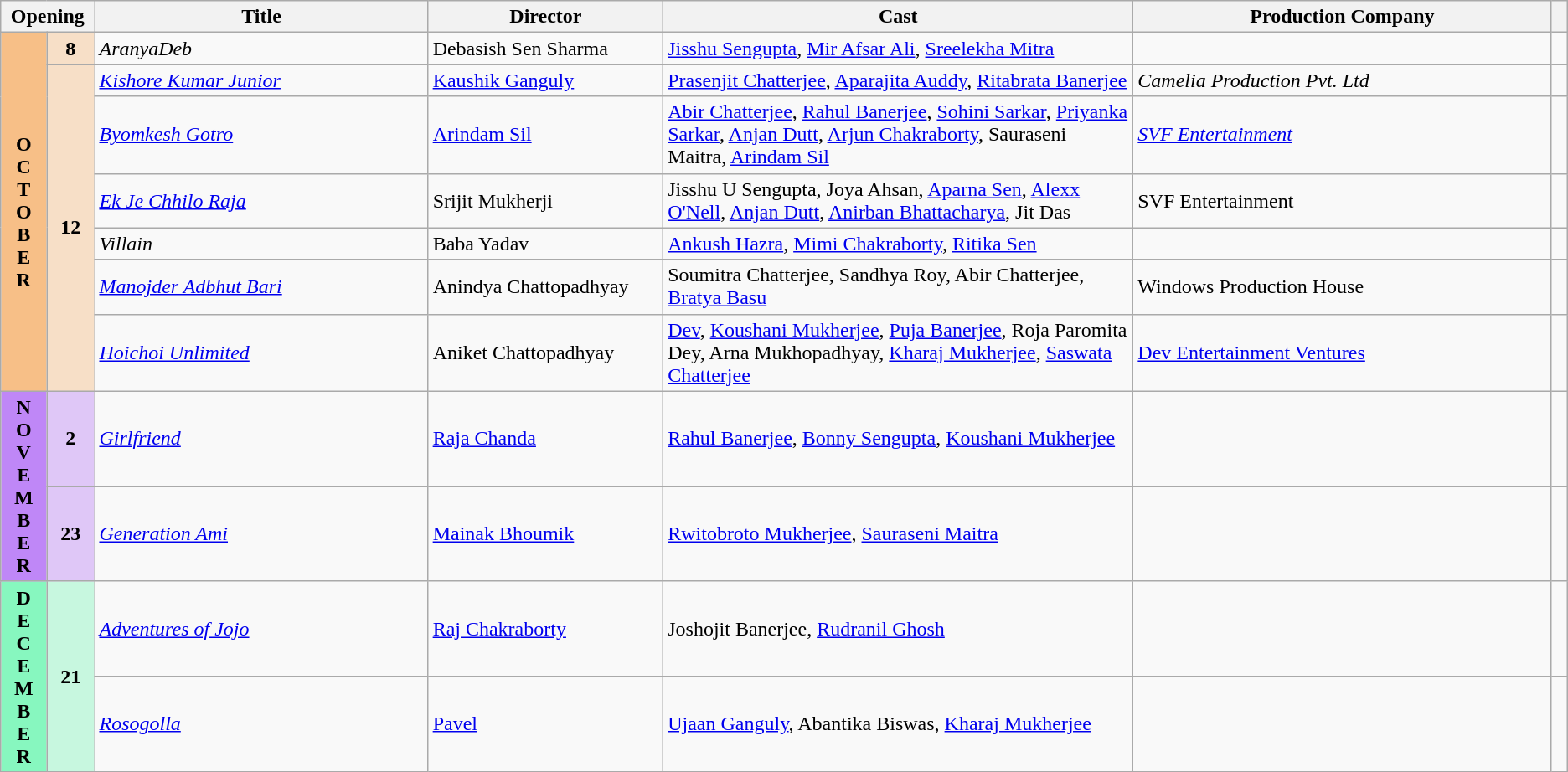<table class="wikitable sortable">
<tr>
<th colspan="2" style="width:6%;">Opening</th>
<th>Title</th>
<th style="width:15%;">Director</th>
<th style="width:30%;">Cast</th>
<th>Production Company</th>
<th></th>
</tr>
<tr>
<th rowspan="7" style="text-align:center; background:#f7bf87">O<br>C<br>T<br>O<br>B<br>E<br>R</th>
<td rowspan="1" style="text-align:center; background:#f7dfc7"><strong>8</strong></td>
<td><em>AranyaDeb</em></td>
<td>Debasish Sen Sharma</td>
<td><a href='#'>Jisshu Sengupta</a>, <a href='#'>Mir Afsar Ali</a>, <a href='#'>Sreelekha Mitra</a></td>
<td></td>
<td></td>
</tr>
<tr>
<td rowspan="6" style="text-align:center; background:#f7dfc7"><strong>12</strong></td>
<td><em><a href='#'>Kishore Kumar Junior</a></em></td>
<td><a href='#'>Kaushik Ganguly</a></td>
<td><a href='#'>Prasenjit Chatterjee</a>, <a href='#'>Aparajita Auddy</a>, <a href='#'>Ritabrata Banerjee</a></td>
<td><em>Camelia Production Pvt. Ltd</em></td>
<td></td>
</tr>
<tr>
<td><em><a href='#'>Byomkesh Gotro</a></em></td>
<td><a href='#'>Arindam Sil</a></td>
<td><a href='#'>Abir Chatterjee</a>, <a href='#'>Rahul Banerjee</a>, <a href='#'>Sohini Sarkar</a>, <a href='#'>Priyanka Sarkar</a>, <a href='#'>Anjan Dutt</a>, <a href='#'>Arjun Chakraborty</a>, Sauraseni Maitra, <a href='#'>Arindam Sil</a></td>
<td><em><a href='#'>SVF Entertainment</a></em></td>
<td></td>
</tr>
<tr>
<td><em><a href='#'>Ek Je Chhilo Raja</a></em></td>
<td>Srijit Mukherji</td>
<td>Jisshu U Sengupta, Joya Ahsan, <a href='#'>Aparna Sen</a>, <a href='#'>Alexx O'Nell</a>, <a href='#'>Anjan Dutt</a>, <a href='#'>Anirban Bhattacharya</a>, Jit Das</td>
<td>SVF Entertainment</td>
<td></td>
</tr>
<tr>
<td><em>Villain</em></td>
<td>Baba Yadav</td>
<td><a href='#'>Ankush Hazra</a>, <a href='#'>Mimi Chakraborty</a>, <a href='#'>Ritika Sen</a></td>
<td></td>
<td></td>
</tr>
<tr>
<td><em><a href='#'>Manojder Adbhut Bari</a></em></td>
<td>Anindya Chattopadhyay</td>
<td>Soumitra Chatterjee, Sandhya Roy, Abir Chatterjee, <a href='#'>Bratya Basu</a></td>
<td>Windows Production House</td>
<td></td>
</tr>
<tr>
<td><em><a href='#'>Hoichoi Unlimited</a></em></td>
<td>Aniket Chattopadhyay</td>
<td><a href='#'>Dev</a>, <a href='#'>Koushani Mukherjee</a>, <a href='#'>Puja Banerjee</a>, Roja Paromita Dey, Arna Mukhopadhyay, <a href='#'>Kharaj Mukherjee</a>, <a href='#'>Saswata Chatterjee</a></td>
<td><a href='#'>Dev Entertainment Ventures</a></td>
<td></td>
</tr>
<tr>
<th rowspan="2" style="text-align:center; background:#bf87f7">N<br>O<br>V<br>E<br>M<br>B<br>E<br>R</th>
<td style="text-align:center; background:#dfc7f7"><strong>2</strong></td>
<td><em><a href='#'>Girlfriend</a></em></td>
<td><a href='#'>Raja Chanda</a></td>
<td><a href='#'>Rahul Banerjee</a>, <a href='#'>Bonny Sengupta</a>, <a href='#'>Koushani Mukherjee</a></td>
<td></td>
<td></td>
</tr>
<tr>
<td style="text-align:center; background:#dfc7f7"><strong>23</strong></td>
<td><em><a href='#'>Generation Ami</a></em></td>
<td><a href='#'>Mainak Bhoumik</a></td>
<td><a href='#'>Rwitobroto Mukherjee</a>, <a href='#'>Sauraseni Maitra</a></td>
<td></td>
<td></td>
</tr>
<tr>
<th rowspan="2" style="text-align:center; background:#87f7bf">D<br>E<br>C<br>E<br>M<br>B<br>E<br>R</th>
<td rowspan="2" style="text-align:center; background:#c7f7df"><strong>21</strong></td>
<td><em><a href='#'>Adventures of Jojo</a></em></td>
<td><a href='#'>Raj Chakraborty</a></td>
<td>Joshojit Banerjee, <a href='#'>Rudranil Ghosh</a></td>
<td></td>
<td></td>
</tr>
<tr>
<td><em><a href='#'>Rosogolla</a></em></td>
<td><a href='#'>Pavel</a></td>
<td><a href='#'>Ujaan Ganguly</a>, Abantika Biswas, <a href='#'>Kharaj Mukherjee</a></td>
<td></td>
<td></td>
</tr>
</table>
